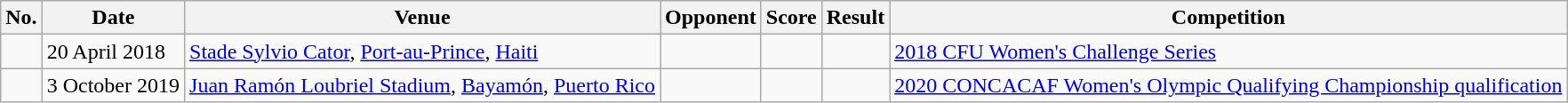<table class="wikitable">
<tr>
<th>No.</th>
<th>Date</th>
<th>Venue</th>
<th>Opponent</th>
<th>Score</th>
<th>Result</th>
<th>Competition</th>
</tr>
<tr>
<td></td>
<td>20 April 2018</td>
<td><a href='#'>Stade Sylvio Cator</a>, <a href='#'>Port-au-Prince</a>, <a href='#'>Haiti</a></td>
<td></td>
<td></td>
<td></td>
<td><a href='#'>2018 CFU Women's Challenge Series</a></td>
</tr>
<tr>
<td></td>
<td>3 October 2019</td>
<td><a href='#'>Juan Ramón Loubriel Stadium</a>, <a href='#'>Bayamón</a>, <a href='#'>Puerto Rico</a></td>
<td></td>
<td></td>
<td></td>
<td><a href='#'>2020 CONCACAF Women's Olympic Qualifying Championship qualification</a></td>
</tr>
</table>
